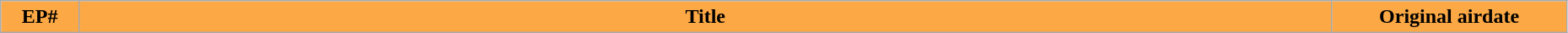<table class="wikitable" width="98%" style="background: #FFF;">
<tr>
<th style="background: #FCA845;" width="5%">EP#</th>
<th style="background: #FCA845;">Title</th>
<th style="background: #FCA845;" width="15%">Original airdate<br>











</th>
</tr>
</table>
